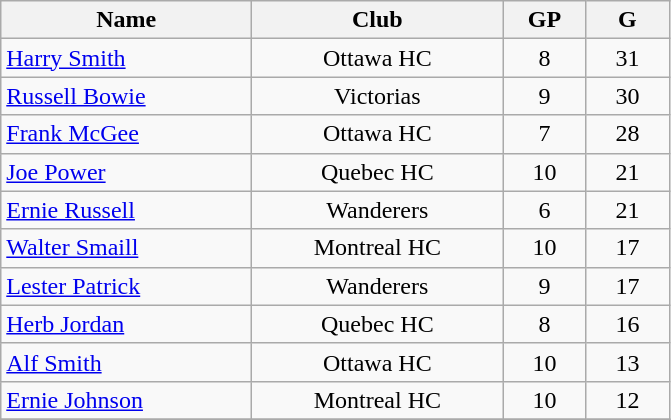<table class="wikitable" style="text-align:center;">
<tr>
<th style="width:10em">Name</th>
<th style="width:10em">Club</th>
<th style="width:3em">GP</th>
<th style="width:3em">G</th>
</tr>
<tr>
<td align="left"><a href='#'>Harry Smith</a></td>
<td>Ottawa HC</td>
<td>8</td>
<td>31</td>
</tr>
<tr>
<td align="left"><a href='#'>Russell Bowie</a></td>
<td>Victorias</td>
<td>9</td>
<td>30</td>
</tr>
<tr>
<td align="left"><a href='#'>Frank McGee</a></td>
<td>Ottawa HC</td>
<td>7</td>
<td>28</td>
</tr>
<tr>
<td align="left"><a href='#'>Joe Power</a></td>
<td>Quebec HC</td>
<td>10</td>
<td>21</td>
</tr>
<tr>
<td align="left"><a href='#'>Ernie Russell</a></td>
<td>Wanderers</td>
<td>6</td>
<td>21</td>
</tr>
<tr>
<td align="left"><a href='#'>Walter Smaill</a></td>
<td>Montreal HC</td>
<td>10</td>
<td>17</td>
</tr>
<tr>
<td align="left"><a href='#'>Lester Patrick</a></td>
<td>Wanderers</td>
<td>9</td>
<td>17</td>
</tr>
<tr>
<td align="left"><a href='#'>Herb Jordan</a></td>
<td>Quebec HC</td>
<td>8</td>
<td>16</td>
</tr>
<tr>
<td align="left"><a href='#'>Alf Smith</a></td>
<td>Ottawa HC</td>
<td>10</td>
<td>13</td>
</tr>
<tr>
<td align="left"><a href='#'>Ernie Johnson</a></td>
<td>Montreal HC</td>
<td>10</td>
<td>12</td>
</tr>
<tr>
</tr>
</table>
